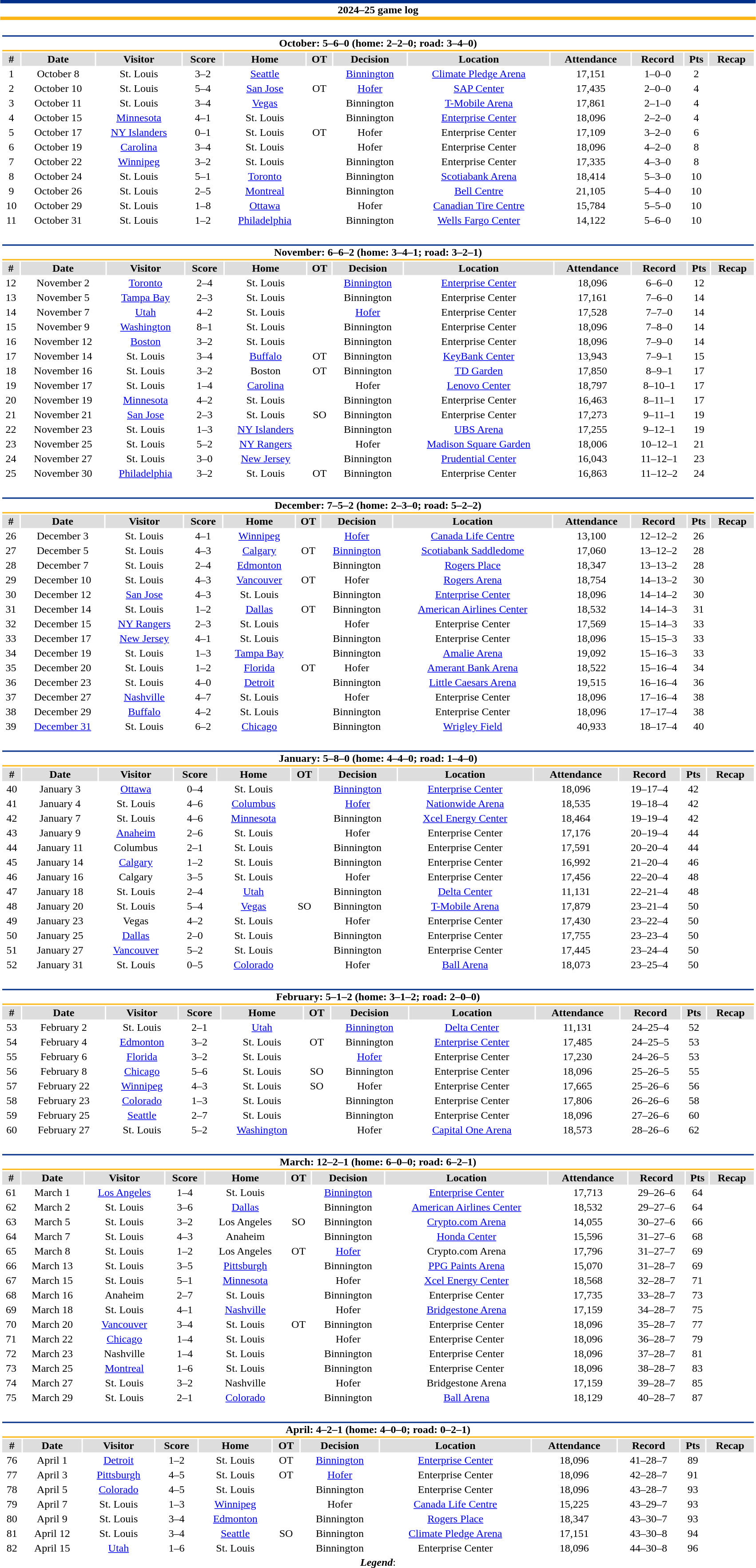<table class="toccolours" style="width:90%; clear:both; margin:1.5em auto; text-align:center;">
<tr>
<th colspan="12" style="background:#FFFFFF; border-top:#002F87 5px solid; border-bottom:#FCB514 5px solid;">2024–25 game log</th>
</tr>
<tr>
<td colspan="12"><br><table class="toccolours collapsible collapsed" style="width:100%;">
<tr>
<th colspan="12" style="background:#FFFFFF; border-top:#002F87 2px solid; border-bottom:#FCB514 2px solid;">October: 5–6–0 (home: 2–2–0; road: 3–4–0)</th>
</tr>
<tr style="background:#ddd;">
<th>#</th>
<th>Date</th>
<th>Visitor</th>
<th>Score</th>
<th>Home</th>
<th>OT</th>
<th>Decision</th>
<th>Location</th>
<th>Attendance</th>
<th>Record</th>
<th>Pts</th>
<th>Recap</th>
</tr>
<tr>
<td>1</td>
<td>October 8</td>
<td>St. Louis</td>
<td>3–2</td>
<td><a href='#'>Seattle</a></td>
<td></td>
<td><a href='#'>Binnington</a></td>
<td><a href='#'>Climate Pledge Arena</a></td>
<td>17,151</td>
<td>1–0–0</td>
<td>2</td>
<td></td>
</tr>
<tr>
<td>2</td>
<td>October 10</td>
<td>St. Louis</td>
<td>5–4</td>
<td><a href='#'>San Jose</a></td>
<td>OT</td>
<td><a href='#'>Hofer</a></td>
<td><a href='#'>SAP Center</a></td>
<td>17,435</td>
<td>2–0–0</td>
<td>4</td>
<td></td>
</tr>
<tr>
<td>3</td>
<td>October 11</td>
<td>St. Louis</td>
<td>3–4</td>
<td><a href='#'>Vegas</a></td>
<td></td>
<td>Binnington</td>
<td><a href='#'>T-Mobile Arena</a></td>
<td>17,861</td>
<td>2–1–0</td>
<td>4</td>
<td></td>
</tr>
<tr>
<td>4</td>
<td>October 15</td>
<td><a href='#'>Minnesota</a></td>
<td>4–1</td>
<td>St. Louis</td>
<td></td>
<td>Binnington</td>
<td><a href='#'>Enterprise Center</a></td>
<td>18,096</td>
<td>2–2–0</td>
<td>4</td>
<td></td>
</tr>
<tr>
<td>5</td>
<td>October 17</td>
<td><a href='#'>NY Islanders</a></td>
<td>0–1</td>
<td>St. Louis</td>
<td>OT</td>
<td>Hofer</td>
<td>Enterprise Center</td>
<td>17,109</td>
<td>3–2–0</td>
<td>6</td>
<td></td>
</tr>
<tr>
<td>6</td>
<td>October 19</td>
<td><a href='#'>Carolina</a></td>
<td>3–4</td>
<td>St. Louis</td>
<td></td>
<td>Hofer</td>
<td>Enterprise Center</td>
<td>18,096</td>
<td>4–2–0</td>
<td>8</td>
<td></td>
</tr>
<tr>
<td>7</td>
<td>October 22</td>
<td><a href='#'>Winnipeg</a></td>
<td>3–2</td>
<td>St. Louis</td>
<td></td>
<td>Binnington</td>
<td>Enterprise Center</td>
<td>17,335</td>
<td>4–3–0</td>
<td>8</td>
<td></td>
</tr>
<tr>
<td>8</td>
<td>October 24</td>
<td>St. Louis</td>
<td>5–1</td>
<td><a href='#'>Toronto</a></td>
<td></td>
<td>Binnington</td>
<td><a href='#'>Scotiabank Arena</a></td>
<td>18,414</td>
<td>5–3–0</td>
<td>10</td>
<td></td>
</tr>
<tr>
<td>9</td>
<td>October 26</td>
<td>St. Louis</td>
<td>2–5</td>
<td><a href='#'>Montreal</a></td>
<td></td>
<td>Binnington</td>
<td><a href='#'>Bell Centre</a></td>
<td>21,105</td>
<td>5–4–0</td>
<td>10</td>
<td></td>
</tr>
<tr>
<td>10</td>
<td>October 29</td>
<td>St. Louis</td>
<td>1–8</td>
<td><a href='#'>Ottawa</a></td>
<td></td>
<td>Hofer</td>
<td><a href='#'>Canadian Tire Centre</a></td>
<td>15,784</td>
<td>5–5–0</td>
<td>10</td>
<td></td>
</tr>
<tr>
<td>11</td>
<td>October 31</td>
<td>St. Louis</td>
<td>1–2</td>
<td><a href='#'>Philadelphia</a></td>
<td></td>
<td>Binnington</td>
<td><a href='#'>Wells Fargo Center</a></td>
<td>14,122</td>
<td>5–6–0</td>
<td>10</td>
<td></td>
</tr>
</table>
</td>
</tr>
<tr>
<td colspan="12"><br><table class="toccolours collapsible collapsed" style="width:100%;">
<tr>
<th colspan="12" style="background:#FFFFFF; border-top:#002F87 2px solid; border-bottom:#FCB514 2px solid;">November: 6–6–2 (home: 3–4–1; road: 3–2–1)</th>
</tr>
<tr style="background:#ddd;">
<th>#</th>
<th>Date</th>
<th>Visitor</th>
<th>Score</th>
<th>Home</th>
<th>OT</th>
<th>Decision</th>
<th>Location</th>
<th>Attendance</th>
<th>Record</th>
<th>Pts</th>
<th>Recap</th>
</tr>
<tr>
<td>12</td>
<td>November 2</td>
<td><a href='#'>Toronto</a></td>
<td>2–4</td>
<td>St. Louis</td>
<td></td>
<td><a href='#'>Binnington</a></td>
<td><a href='#'>Enterprise Center</a></td>
<td>18,096</td>
<td>6–6–0</td>
<td>12</td>
<td></td>
</tr>
<tr>
<td>13</td>
<td>November 5</td>
<td><a href='#'>Tampa Bay</a></td>
<td>2–3</td>
<td>St. Louis</td>
<td></td>
<td>Binnington</td>
<td>Enterprise Center</td>
<td>17,161</td>
<td>7–6–0</td>
<td>14</td>
<td></td>
</tr>
<tr>
<td>14</td>
<td>November 7</td>
<td><a href='#'>Utah</a></td>
<td>4–2</td>
<td>St. Louis</td>
<td></td>
<td><a href='#'>Hofer</a></td>
<td>Enterprise Center</td>
<td>17,528</td>
<td>7–7–0</td>
<td>14</td>
<td></td>
</tr>
<tr>
<td>15</td>
<td>November 9</td>
<td><a href='#'>Washington</a></td>
<td>8–1</td>
<td>St. Louis</td>
<td></td>
<td>Binnington</td>
<td>Enterprise Center</td>
<td>18,096</td>
<td>7–8–0</td>
<td>14</td>
<td></td>
</tr>
<tr>
<td>16</td>
<td>November 12</td>
<td><a href='#'>Boston</a></td>
<td>3–2</td>
<td>St. Louis</td>
<td></td>
<td>Binnington</td>
<td>Enterprise Center</td>
<td>18,096</td>
<td>7–9–0</td>
<td>14</td>
<td></td>
</tr>
<tr>
<td>17</td>
<td>November 14</td>
<td>St. Louis</td>
<td>3–4</td>
<td><a href='#'>Buffalo</a></td>
<td>OT</td>
<td>Binnington</td>
<td><a href='#'>KeyBank Center</a></td>
<td>13,943</td>
<td>7–9–1</td>
<td>15</td>
<td></td>
</tr>
<tr>
<td>18</td>
<td>November 16</td>
<td>St. Louis</td>
<td>3–2</td>
<td>Boston</td>
<td>OT</td>
<td>Binnington</td>
<td><a href='#'>TD Garden</a></td>
<td>17,850</td>
<td>8–9–1</td>
<td>17</td>
<td></td>
</tr>
<tr>
<td>19</td>
<td>November 17</td>
<td>St. Louis</td>
<td>1–4</td>
<td><a href='#'>Carolina</a></td>
<td></td>
<td>Hofer</td>
<td><a href='#'>Lenovo Center</a></td>
<td>18,797</td>
<td>8–10–1</td>
<td>17</td>
<td></td>
</tr>
<tr>
<td>20</td>
<td>November 19</td>
<td><a href='#'>Minnesota</a></td>
<td>4–2</td>
<td>St. Louis</td>
<td></td>
<td>Binnington</td>
<td>Enterprise Center</td>
<td>16,463</td>
<td>8–11–1</td>
<td>17</td>
<td></td>
</tr>
<tr>
<td>21</td>
<td>November 21</td>
<td><a href='#'>San Jose</a></td>
<td>2–3</td>
<td>St. Louis</td>
<td>SO</td>
<td>Binnington</td>
<td>Enterprise Center</td>
<td>17,273</td>
<td>9–11–1</td>
<td>19</td>
<td></td>
</tr>
<tr>
<td>22</td>
<td>November 23</td>
<td>St. Louis</td>
<td>1–3</td>
<td><a href='#'>NY Islanders</a></td>
<td></td>
<td>Binnington</td>
<td><a href='#'>UBS Arena</a></td>
<td>17,255</td>
<td>9–12–1</td>
<td>19</td>
<td></td>
</tr>
<tr>
<td>23</td>
<td>November 25</td>
<td>St. Louis</td>
<td>5–2</td>
<td><a href='#'>NY Rangers</a></td>
<td></td>
<td>Hofer</td>
<td><a href='#'>Madison Square Garden</a></td>
<td>18,006</td>
<td>10–12–1</td>
<td>21</td>
<td></td>
</tr>
<tr>
<td>24</td>
<td>November 27</td>
<td>St. Louis</td>
<td>3–0</td>
<td><a href='#'>New Jersey</a></td>
<td></td>
<td>Binnington</td>
<td><a href='#'>Prudential Center</a></td>
<td>16,043</td>
<td>11–12–1</td>
<td>23</td>
<td></td>
</tr>
<tr>
<td>25</td>
<td>November 30</td>
<td><a href='#'>Philadelphia</a></td>
<td>3–2</td>
<td>St. Louis</td>
<td>OT</td>
<td>Binnington</td>
<td>Enterprise Center</td>
<td>16,863</td>
<td>11–12–2</td>
<td>24</td>
<td></td>
</tr>
</table>
</td>
</tr>
<tr>
<td colspan="12"><br><table class="toccolours collapsible collapsed" style="width:100%;">
<tr>
<th colspan="12" style="background:#FFFFFF; border-top:#002F87 2px solid; border-bottom:#FCB514 2px solid;">December: 7–5–2 (home: 2–3–0; road: 5–2–2)</th>
</tr>
<tr style="background:#ddd;">
<th>#</th>
<th>Date</th>
<th>Visitor</th>
<th>Score</th>
<th>Home</th>
<th>OT</th>
<th>Decision</th>
<th>Location</th>
<th>Attendance</th>
<th>Record</th>
<th>Pts</th>
<th>Recap</th>
</tr>
<tr>
<td>26</td>
<td>December 3</td>
<td>St. Louis</td>
<td>4–1</td>
<td><a href='#'>Winnipeg</a></td>
<td></td>
<td><a href='#'>Hofer</a></td>
<td><a href='#'>Canada Life Centre</a></td>
<td>13,100</td>
<td>12–12–2</td>
<td>26</td>
<td></td>
</tr>
<tr>
<td>27</td>
<td>December 5</td>
<td>St. Louis</td>
<td>4–3</td>
<td><a href='#'>Calgary</a></td>
<td>OT</td>
<td><a href='#'>Binnington</a></td>
<td><a href='#'>Scotiabank Saddledome</a></td>
<td>17,060</td>
<td>13–12–2</td>
<td>28</td>
<td></td>
</tr>
<tr>
<td>28</td>
<td>December 7</td>
<td>St. Louis</td>
<td>2–4</td>
<td><a href='#'>Edmonton</a></td>
<td></td>
<td>Binnington</td>
<td><a href='#'>Rogers Place</a></td>
<td>18,347</td>
<td>13–13–2</td>
<td>28</td>
<td></td>
</tr>
<tr>
<td>29</td>
<td>December 10</td>
<td>St. Louis</td>
<td>4–3</td>
<td><a href='#'>Vancouver</a></td>
<td>OT</td>
<td>Hofer</td>
<td><a href='#'>Rogers Arena</a></td>
<td>18,754</td>
<td>14–13–2</td>
<td>30</td>
<td></td>
</tr>
<tr>
<td>30</td>
<td>December 12</td>
<td><a href='#'>San Jose</a></td>
<td>4–3</td>
<td>St. Louis</td>
<td></td>
<td>Binnington</td>
<td><a href='#'>Enterprise Center</a></td>
<td>18,096</td>
<td>14–14–2</td>
<td>30</td>
<td></td>
</tr>
<tr>
<td>31</td>
<td>December 14</td>
<td>St. Louis</td>
<td>1–2</td>
<td><a href='#'>Dallas</a></td>
<td>OT</td>
<td>Binnington</td>
<td><a href='#'>American Airlines Center</a></td>
<td>18,532</td>
<td>14–14–3</td>
<td>31</td>
<td></td>
</tr>
<tr>
<td>32</td>
<td>December 15</td>
<td><a href='#'>NY Rangers</a></td>
<td>2–3</td>
<td>St. Louis</td>
<td></td>
<td>Hofer</td>
<td>Enterprise Center</td>
<td>17,569</td>
<td>15–14–3</td>
<td>33</td>
<td></td>
</tr>
<tr>
<td>33</td>
<td>December 17</td>
<td><a href='#'>New Jersey</a></td>
<td>4–1</td>
<td>St. Louis</td>
<td></td>
<td>Binnington</td>
<td>Enterprise Center</td>
<td>18,096</td>
<td>15–15–3</td>
<td>33</td>
<td></td>
</tr>
<tr>
<td>34</td>
<td>December 19</td>
<td>St. Louis</td>
<td>1–3</td>
<td><a href='#'>Tampa Bay</a></td>
<td></td>
<td>Binnington</td>
<td><a href='#'>Amalie Arena</a></td>
<td>19,092</td>
<td>15–16–3</td>
<td>33</td>
<td></td>
</tr>
<tr>
<td>35</td>
<td>December 20</td>
<td>St. Louis</td>
<td>1–2</td>
<td><a href='#'>Florida</a></td>
<td>OT</td>
<td>Hofer</td>
<td><a href='#'>Amerant Bank Arena</a></td>
<td>18,522</td>
<td>15–16–4</td>
<td>34</td>
<td></td>
</tr>
<tr>
<td>36</td>
<td>December 23</td>
<td>St. Louis</td>
<td>4–0</td>
<td><a href='#'>Detroit</a></td>
<td></td>
<td>Binnington</td>
<td><a href='#'>Little Caesars Arena</a></td>
<td>19,515</td>
<td>16–16–4</td>
<td>36</td>
<td></td>
</tr>
<tr>
<td>37</td>
<td>December 27</td>
<td><a href='#'>Nashville</a></td>
<td>4–7</td>
<td>St. Louis</td>
<td></td>
<td>Hofer</td>
<td>Enterprise Center</td>
<td>18,096</td>
<td>17–16–4</td>
<td>38</td>
<td></td>
</tr>
<tr>
<td>38</td>
<td>December 29</td>
<td><a href='#'>Buffalo</a></td>
<td>4–2</td>
<td>St. Louis</td>
<td></td>
<td>Binnington</td>
<td>Enterprise Center</td>
<td>18,096</td>
<td>17–17–4</td>
<td>38</td>
<td></td>
</tr>
<tr>
<td>39</td>
<td><a href='#'>December 31</a></td>
<td>St. Louis</td>
<td>6–2</td>
<td><a href='#'>Chicago</a></td>
<td></td>
<td>Binnington</td>
<td><a href='#'>Wrigley Field</a></td>
<td>40,933</td>
<td>18–17–4</td>
<td>40</td>
<td></td>
</tr>
</table>
</td>
</tr>
<tr>
<td colspan="12"><br><table class="toccolours collapsible collapsed" style="width:100%;">
<tr>
<th colspan="12" style="background:#FFFFFF; border-top:#002F87 2px solid; border-bottom:#FCB514 2px solid;">January: 5–8–0 (home: 4–4–0; road: 1–4–0)</th>
</tr>
<tr style="background:#ddd;">
<th>#</th>
<th>Date</th>
<th>Visitor</th>
<th>Score</th>
<th>Home</th>
<th>OT</th>
<th>Decision</th>
<th>Location</th>
<th>Attendance</th>
<th>Record</th>
<th>Pts</th>
<th>Recap</th>
</tr>
<tr>
<td>40</td>
<td>January 3</td>
<td><a href='#'>Ottawa</a></td>
<td>0–4</td>
<td>St. Louis</td>
<td></td>
<td><a href='#'>Binnington</a></td>
<td><a href='#'>Enterprise Center</a></td>
<td>18,096</td>
<td>19–17–4</td>
<td>42</td>
<td></td>
</tr>
<tr>
<td>41</td>
<td>January 4</td>
<td>St. Louis</td>
<td>4–6</td>
<td><a href='#'>Columbus</a></td>
<td></td>
<td><a href='#'>Hofer</a></td>
<td><a href='#'>Nationwide Arena</a></td>
<td>18,535</td>
<td>19–18–4</td>
<td>42</td>
<td></td>
</tr>
<tr>
<td>42</td>
<td>January 7</td>
<td>St. Louis</td>
<td>4–6</td>
<td><a href='#'>Minnesota</a></td>
<td></td>
<td>Binnington</td>
<td><a href='#'>Xcel Energy Center</a></td>
<td>18,464</td>
<td>19–19–4</td>
<td>42</td>
<td></td>
</tr>
<tr>
<td>43</td>
<td>January 9</td>
<td><a href='#'>Anaheim</a></td>
<td>2–6</td>
<td>St. Louis</td>
<td></td>
<td>Hofer</td>
<td>Enterprise Center</td>
<td>17,176</td>
<td>20–19–4</td>
<td>44</td>
<td></td>
</tr>
<tr>
<td>44</td>
<td>January 11</td>
<td>Columbus</td>
<td>2–1</td>
<td>St. Louis</td>
<td></td>
<td>Binnington</td>
<td>Enterprise Center</td>
<td>17,591</td>
<td>20–20–4</td>
<td>44</td>
<td></td>
</tr>
<tr>
<td>45</td>
<td>January 14</td>
<td><a href='#'>Calgary</a></td>
<td>1–2</td>
<td>St. Louis</td>
<td></td>
<td>Binnington</td>
<td>Enterprise Center</td>
<td>16,992</td>
<td>21–20–4</td>
<td>46</td>
<td></td>
</tr>
<tr>
<td>46</td>
<td>January 16</td>
<td>Calgary</td>
<td>3–5</td>
<td>St. Louis</td>
<td></td>
<td>Hofer</td>
<td>Enterprise Center</td>
<td>17,456</td>
<td>22–20–4</td>
<td>48</td>
<td></td>
</tr>
<tr>
<td>47</td>
<td>January 18</td>
<td>St. Louis</td>
<td>2–4</td>
<td><a href='#'>Utah</a></td>
<td></td>
<td>Binnington</td>
<td><a href='#'>Delta Center</a></td>
<td>11,131</td>
<td>22–21–4</td>
<td>48</td>
<td></td>
</tr>
<tr>
<td>48</td>
<td>January 20</td>
<td>St. Louis</td>
<td>5–4</td>
<td><a href='#'>Vegas</a></td>
<td>SO</td>
<td>Binnington</td>
<td><a href='#'>T-Mobile Arena</a></td>
<td>17,879</td>
<td>23–21–4</td>
<td>50</td>
<td></td>
</tr>
<tr>
<td>49</td>
<td>January 23</td>
<td>Vegas</td>
<td>4–2</td>
<td>St. Louis</td>
<td></td>
<td>Hofer</td>
<td>Enterprise Center</td>
<td>17,430</td>
<td>23–22–4</td>
<td>50</td>
<td></td>
</tr>
<tr>
<td>50</td>
<td>January 25</td>
<td><a href='#'>Dallas</a></td>
<td>2–0</td>
<td>St. Louis</td>
<td></td>
<td>Binnington</td>
<td>Enterprise Center</td>
<td>17,755</td>
<td>23–23–4</td>
<td>50</td>
<td></td>
</tr>
<tr>
<td>51</td>
<td>January 27</td>
<td><a href='#'>Vancouver</a></td>
<td>5–2</td>
<td>St. Louis</td>
<td></td>
<td>Binnington</td>
<td>Enterprise Center</td>
<td>17,445</td>
<td>23–24–4</td>
<td>50</td>
<td></td>
</tr>
<tr>
<td>52</td>
<td>January 31</td>
<td>St. Louis</td>
<td>0–5</td>
<td><a href='#'>Colorado</a></td>
<td></td>
<td>Hofer</td>
<td><a href='#'>Ball Arena</a></td>
<td>18,073</td>
<td>23–25–4</td>
<td>50</td>
<td></td>
</tr>
</table>
</td>
</tr>
<tr>
<td colspan="12"><br><table class="toccolours collapsible collapsed" style="width:100%;">
<tr>
<th colspan="12" style="background:#FFFFFF; border-top:#002F87 2px solid; border-bottom:#FCB514 2px solid;">February: 5–1–2 (home: 3–1–2; road: 2–0–0)</th>
</tr>
<tr style="background:#ddd;">
<th>#</th>
<th>Date</th>
<th>Visitor</th>
<th>Score</th>
<th>Home</th>
<th>OT</th>
<th>Decision</th>
<th>Location</th>
<th>Attendance</th>
<th>Record</th>
<th>Pts</th>
<th>Recap</th>
</tr>
<tr>
<td>53</td>
<td>February 2</td>
<td>St. Louis</td>
<td>2–1</td>
<td><a href='#'>Utah</a></td>
<td></td>
<td><a href='#'>Binnington</a></td>
<td><a href='#'>Delta Center</a></td>
<td>11,131</td>
<td>24–25–4</td>
<td>52</td>
<td></td>
</tr>
<tr>
<td>54</td>
<td>February 4</td>
<td><a href='#'>Edmonton</a></td>
<td>3–2</td>
<td>St. Louis</td>
<td>OT</td>
<td>Binnington</td>
<td><a href='#'>Enterprise Center</a></td>
<td>17,485</td>
<td>24–25–5</td>
<td>53</td>
<td></td>
</tr>
<tr>
<td>55</td>
<td>February 6</td>
<td><a href='#'>Florida</a></td>
<td>3–2</td>
<td>St. Louis</td>
<td></td>
<td><a href='#'>Hofer</a></td>
<td>Enterprise Center</td>
<td>17,230</td>
<td>24–26–5</td>
<td>53</td>
<td></td>
</tr>
<tr>
<td>56</td>
<td>February 8</td>
<td><a href='#'>Chicago</a></td>
<td>5–6</td>
<td>St. Louis</td>
<td>SO</td>
<td>Binnington</td>
<td>Enterprise Center</td>
<td>18,096</td>
<td>25–26–5</td>
<td>55</td>
<td></td>
</tr>
<tr>
<td>57</td>
<td>February 22</td>
<td><a href='#'>Winnipeg</a></td>
<td>4–3</td>
<td>St. Louis</td>
<td>SO</td>
<td>Hofer</td>
<td>Enterprise Center</td>
<td>17,665</td>
<td>25–26–6</td>
<td>56</td>
<td></td>
</tr>
<tr>
<td>58</td>
<td>February 23</td>
<td><a href='#'>Colorado</a></td>
<td>1–3</td>
<td>St. Louis</td>
<td></td>
<td>Binnington</td>
<td>Enterprise Center</td>
<td>17,806</td>
<td>26–26–6</td>
<td>58</td>
<td></td>
</tr>
<tr>
<td>59</td>
<td>February 25</td>
<td><a href='#'>Seattle</a></td>
<td>2–7</td>
<td>St. Louis</td>
<td></td>
<td>Binnington</td>
<td>Enterprise Center</td>
<td>18,096</td>
<td>27–26–6</td>
<td>60</td>
<td></td>
</tr>
<tr>
<td>60</td>
<td>February 27</td>
<td>St. Louis</td>
<td>5–2</td>
<td><a href='#'>Washington</a></td>
<td></td>
<td>Hofer</td>
<td><a href='#'>Capital One Arena</a></td>
<td>18,573</td>
<td>28–26–6</td>
<td>62</td>
<td></td>
</tr>
</table>
</td>
</tr>
<tr>
<td colspan="12"><br><table class="toccolours collapsible collapsed" style="width:100%;">
<tr>
<th colspan="12" style="background:#FFFFFF; border-top:#002F87 2px solid; border-bottom:#FCB514 2px solid;">March: 12–2–1 (home: 6–0–0; road: 6–2–1)</th>
</tr>
<tr style="background:#ddd;">
<th>#</th>
<th>Date</th>
<th>Visitor</th>
<th>Score</th>
<th>Home</th>
<th>OT</th>
<th>Decision</th>
<th>Location</th>
<th>Attendance</th>
<th>Record</th>
<th>Pts</th>
<th>Recap</th>
</tr>
<tr>
<td>61</td>
<td>March 1</td>
<td><a href='#'>Los Angeles</a></td>
<td>1–4</td>
<td>St. Louis</td>
<td></td>
<td><a href='#'>Binnington</a></td>
<td><a href='#'>Enterprise Center</a></td>
<td>17,713</td>
<td>29–26–6</td>
<td>64</td>
<td></td>
</tr>
<tr>
<td>62</td>
<td>March 2</td>
<td>St. Louis</td>
<td>3–6</td>
<td><a href='#'>Dallas</a></td>
<td></td>
<td>Binnington</td>
<td><a href='#'>American Airlines Center</a></td>
<td>18,532</td>
<td>29–27–6</td>
<td>64</td>
<td></td>
</tr>
<tr>
<td>63</td>
<td>March 5</td>
<td>St. Louis</td>
<td>3–2</td>
<td>Los Angeles</td>
<td>SO</td>
<td>Binnington</td>
<td><a href='#'>Crypto.com Arena</a></td>
<td>14,055</td>
<td>30–27–6</td>
<td>66</td>
<td></td>
</tr>
<tr>
<td>64</td>
<td>March 7</td>
<td>St. Louis</td>
<td>4–3</td>
<td>Anaheim</td>
<td></td>
<td>Binnington</td>
<td><a href='#'>Honda Center</a></td>
<td>15,596</td>
<td>31–27–6</td>
<td>68</td>
<td></td>
</tr>
<tr>
<td>65</td>
<td>March 8</td>
<td>St. Louis</td>
<td>1–2</td>
<td>Los Angeles</td>
<td>OT</td>
<td><a href='#'>Hofer</a></td>
<td>Crypto.com Arena</td>
<td>17,796</td>
<td>31–27–7</td>
<td>69</td>
<td></td>
</tr>
<tr>
<td>66</td>
<td>March 13</td>
<td>St. Louis</td>
<td>3–5</td>
<td><a href='#'>Pittsburgh</a></td>
<td></td>
<td>Binnington</td>
<td><a href='#'>PPG Paints Arena</a></td>
<td>15,070</td>
<td>31–28–7</td>
<td>69</td>
<td></td>
</tr>
<tr>
<td>67</td>
<td>March 15</td>
<td>St. Louis</td>
<td>5–1</td>
<td><a href='#'>Minnesota</a></td>
<td></td>
<td>Hofer</td>
<td><a href='#'>Xcel Energy Center</a></td>
<td>18,568</td>
<td>32–28–7</td>
<td>71</td>
<td></td>
</tr>
<tr>
<td>68</td>
<td>March 16</td>
<td>Anaheim</td>
<td>2–7</td>
<td>St. Louis</td>
<td></td>
<td>Binnington</td>
<td>Enterprise Center</td>
<td>17,735</td>
<td>33–28–7</td>
<td>73</td>
<td></td>
</tr>
<tr>
<td>69</td>
<td>March 18</td>
<td>St. Louis</td>
<td>4–1</td>
<td><a href='#'>Nashville</a></td>
<td></td>
<td>Hofer</td>
<td><a href='#'>Bridgestone Arena</a></td>
<td>17,159</td>
<td>34–28–7</td>
<td>75</td>
<td></td>
</tr>
<tr>
<td>70</td>
<td>March 20</td>
<td><a href='#'>Vancouver</a></td>
<td>3–4</td>
<td>St. Louis</td>
<td>OT</td>
<td>Binnington</td>
<td>Enterprise Center</td>
<td>18,096</td>
<td>35–28–7</td>
<td>77</td>
<td></td>
</tr>
<tr>
<td>71</td>
<td>March 22</td>
<td><a href='#'>Chicago</a></td>
<td>1–4</td>
<td>St. Louis</td>
<td></td>
<td>Hofer</td>
<td>Enterprise Center</td>
<td>18,096</td>
<td>36–28–7</td>
<td>79</td>
<td></td>
</tr>
<tr>
<td>72</td>
<td>March 23</td>
<td>Nashville</td>
<td>1–4</td>
<td>St. Louis</td>
<td></td>
<td>Binnington</td>
<td>Enterprise Center</td>
<td>18,096</td>
<td>37–28–7</td>
<td>81</td>
<td></td>
</tr>
<tr>
<td>73</td>
<td>March 25</td>
<td><a href='#'>Montreal</a></td>
<td>1–6</td>
<td>St. Louis</td>
<td></td>
<td>Binnington</td>
<td>Enterprise Center</td>
<td>18,096</td>
<td>38–28–7</td>
<td>83</td>
<td></td>
</tr>
<tr>
<td>74</td>
<td>March 27</td>
<td>St. Louis</td>
<td>3–2</td>
<td>Nashville</td>
<td></td>
<td>Hofer</td>
<td>Bridgestone Arena</td>
<td>17,159</td>
<td>39–28–7</td>
<td>85</td>
<td></td>
</tr>
<tr>
<td>75</td>
<td>March 29</td>
<td>St. Louis</td>
<td>2–1</td>
<td><a href='#'>Colorado</a></td>
<td></td>
<td>Binnington</td>
<td><a href='#'>Ball Arena</a></td>
<td>18,129</td>
<td>40–28–7</td>
<td>87</td>
<td></td>
</tr>
</table>
</td>
</tr>
<tr>
<td colspan="12"><br><table class="toccolours collapsible collapsed" style="width:100%;">
<tr>
<th colspan="12" style="background:#FFFFFF; border-top:#002F87 2px solid; border-bottom:#FCB514 2px solid;">April: 4–2–1 (home: 4–0–0; road: 0–2–1)</th>
</tr>
<tr style="background:#ddd;">
<th>#</th>
<th>Date</th>
<th>Visitor</th>
<th>Score</th>
<th>Home</th>
<th>OT</th>
<th>Decision</th>
<th>Location</th>
<th>Attendance</th>
<th>Record</th>
<th>Pts</th>
<th>Recap</th>
</tr>
<tr>
<td>76</td>
<td>April 1</td>
<td><a href='#'>Detroit</a></td>
<td>1–2</td>
<td>St. Louis</td>
<td>OT</td>
<td><a href='#'>Binnington</a></td>
<td><a href='#'>Enterprise Center</a></td>
<td>18,096</td>
<td>41–28–7</td>
<td>89</td>
<td></td>
</tr>
<tr>
<td>77</td>
<td>April 3</td>
<td><a href='#'>Pittsburgh</a></td>
<td>4–5</td>
<td>St. Louis</td>
<td>OT</td>
<td><a href='#'>Hofer</a></td>
<td>Enterprise Center</td>
<td>18,096</td>
<td>42–28–7</td>
<td>91</td>
<td></td>
</tr>
<tr>
<td>78</td>
<td>April 5</td>
<td><a href='#'>Colorado</a></td>
<td>4–5</td>
<td>St. Louis</td>
<td></td>
<td>Binnington</td>
<td>Enterprise Center</td>
<td>18,096</td>
<td>43–28–7</td>
<td>93</td>
<td></td>
</tr>
<tr>
<td>79</td>
<td>April 7</td>
<td>St. Louis</td>
<td>1–3</td>
<td><a href='#'>Winnipeg</a></td>
<td></td>
<td>Hofer</td>
<td><a href='#'>Canada Life Centre</a></td>
<td>15,225</td>
<td>43–29–7</td>
<td>93</td>
<td></td>
</tr>
<tr>
<td>80</td>
<td>April 9</td>
<td>St. Louis</td>
<td>3–4</td>
<td><a href='#'>Edmonton</a></td>
<td></td>
<td>Binnington</td>
<td><a href='#'>Rogers Place</a></td>
<td>18,347</td>
<td>43–30–7</td>
<td>93</td>
<td></td>
</tr>
<tr>
<td>81</td>
<td>April 12</td>
<td>St. Louis</td>
<td>3–4</td>
<td><a href='#'>Seattle</a></td>
<td>SO</td>
<td>Binnington</td>
<td><a href='#'>Climate Pledge Arena</a></td>
<td>17,151</td>
<td>43–30–8</td>
<td>94</td>
<td></td>
</tr>
<tr>
<td>82</td>
<td>April 15</td>
<td><a href='#'>Utah</a></td>
<td>1–6</td>
<td>St. Louis</td>
<td></td>
<td>Binnington</td>
<td>Enterprise Center</td>
<td>18,096</td>
<td>44–30–8</td>
<td>96</td>
<td></td>
</tr>
</table>
<strong><em>Legend</em></strong>:


</td>
</tr>
</table>
